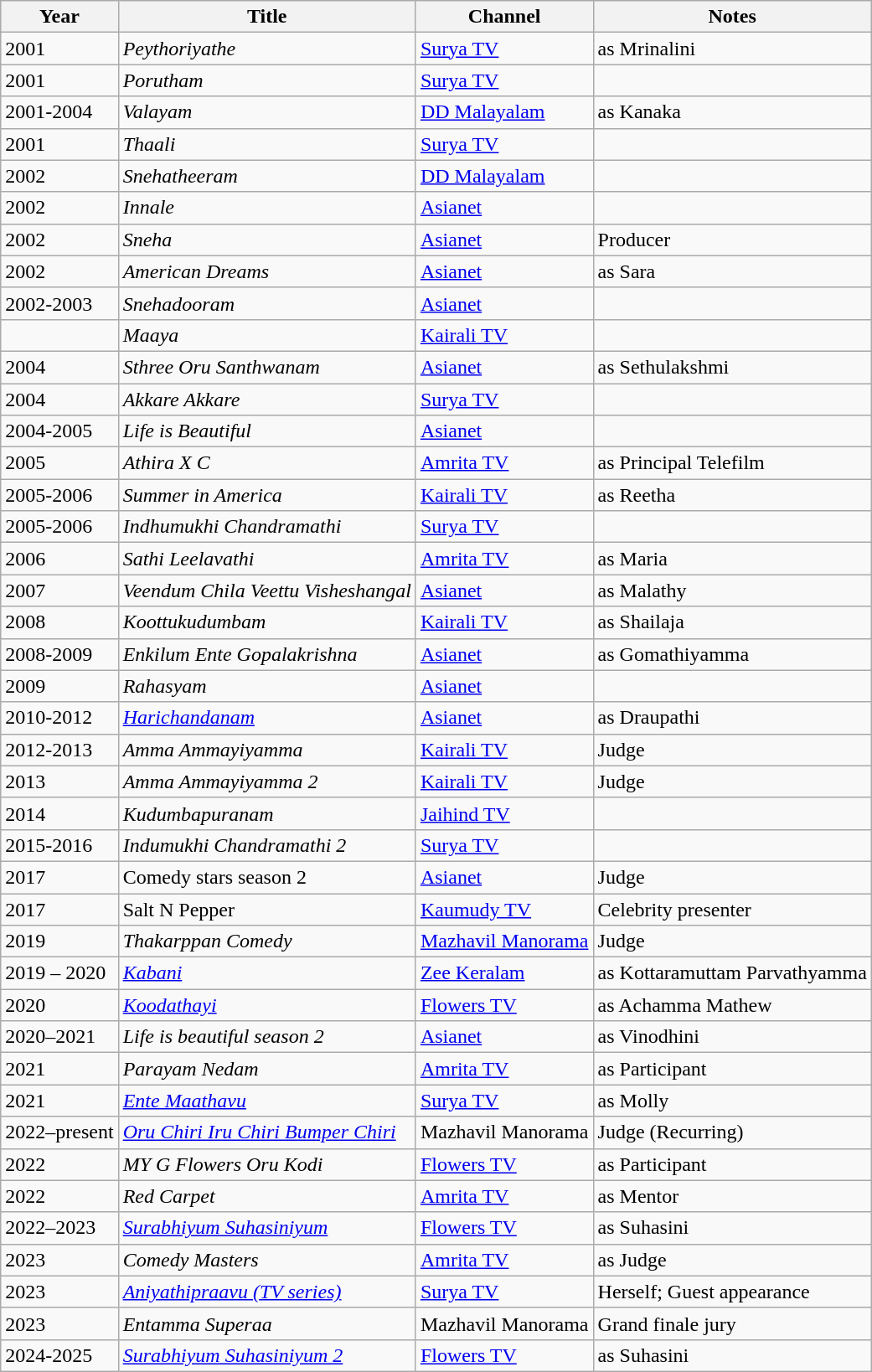<table class="wikitable sortable">
<tr>
<th scope="col">Year</th>
<th scope="col">Title</th>
<th scope="col">Channel</th>
<th class="unsortable" scope="col">Notes</th>
</tr>
<tr>
<td>2001</td>
<td><em>Peythoriyathe</em></td>
<td><a href='#'>Surya TV</a></td>
<td>as Mrinalini</td>
</tr>
<tr>
<td>2001</td>
<td><em>Porutham</em></td>
<td><a href='#'>Surya TV</a></td>
<td></td>
</tr>
<tr>
<td>2001-2004</td>
<td><em>Valayam</em></td>
<td><a href='#'>DD Malayalam</a></td>
<td>as Kanaka</td>
</tr>
<tr>
<td>2001</td>
<td><em>Thaali</em></td>
<td><a href='#'>Surya TV</a></td>
<td></td>
</tr>
<tr>
<td>2002</td>
<td><em>Snehatheeram</em></td>
<td><a href='#'>DD Malayalam</a></td>
<td></td>
</tr>
<tr>
<td>2002</td>
<td><em>Innale</em></td>
<td><a href='#'>Asianet</a></td>
<td></td>
</tr>
<tr>
<td>2002</td>
<td><em>Sneha</em></td>
<td><a href='#'>Asianet</a></td>
<td>Producer</td>
</tr>
<tr>
<td>2002</td>
<td><em>American Dreams</em></td>
<td><a href='#'>Asianet</a></td>
<td>as Sara</td>
</tr>
<tr>
<td>2002-2003</td>
<td><em>Snehadooram</em></td>
<td><a href='#'>Asianet</a></td>
<td></td>
</tr>
<tr>
<td></td>
<td><em>Maaya</em></td>
<td><a href='#'>Kairali TV</a></td>
<td></td>
</tr>
<tr>
<td>2004</td>
<td><em>Sthree Oru Santhwanam</em></td>
<td><a href='#'>Asianet</a></td>
<td>as Sethulakshmi</td>
</tr>
<tr>
<td>2004</td>
<td><em>Akkare Akkare</em></td>
<td><a href='#'>Surya TV</a></td>
<td></td>
</tr>
<tr>
<td>2004-2005</td>
<td><em>Life is Beautiful</em></td>
<td><a href='#'>Asianet</a></td>
<td></td>
</tr>
<tr>
<td>2005</td>
<td><em>Athira X C</em></td>
<td><a href='#'>Amrita TV</a></td>
<td>as Principal Telefilm</td>
</tr>
<tr>
<td>2005-2006</td>
<td><em>Summer in America</em></td>
<td><a href='#'>Kairali TV</a></td>
<td>as Reetha</td>
</tr>
<tr>
<td>2005-2006</td>
<td><em>Indhumukhi Chandramathi</em></td>
<td><a href='#'>Surya TV</a></td>
<td></td>
</tr>
<tr>
<td>2006</td>
<td><em>Sathi Leelavathi</em></td>
<td><a href='#'>Amrita TV</a></td>
<td>as Maria</td>
</tr>
<tr>
<td>2007</td>
<td><em>Veendum Chila Veettu Visheshangal</em></td>
<td><a href='#'>Asianet</a></td>
<td>as Malathy</td>
</tr>
<tr>
<td>2008</td>
<td><em>Koottukudumbam</em></td>
<td><a href='#'>Kairali TV</a></td>
<td>as Shailaja</td>
</tr>
<tr>
<td>2008-2009</td>
<td><em>Enkilum Ente Gopalakrishna</em></td>
<td><a href='#'>Asianet</a></td>
<td>as Gomathiyamma</td>
</tr>
<tr>
<td>2009</td>
<td><em>Rahasyam</em></td>
<td><a href='#'>Asianet</a></td>
<td></td>
</tr>
<tr>
<td>2010-2012</td>
<td><em><a href='#'>Harichandanam</a></em></td>
<td><a href='#'>Asianet</a></td>
<td>as Draupathi</td>
</tr>
<tr>
<td>2012-2013</td>
<td><em>Amma Ammayiyamma</em></td>
<td><a href='#'>Kairali TV</a></td>
<td>Judge</td>
</tr>
<tr>
<td>2013</td>
<td><em>Amma Ammayiyamma 2</em></td>
<td><a href='#'>Kairali TV</a></td>
<td>Judge</td>
</tr>
<tr>
<td>2014</td>
<td><em>Kudumbapuranam</em></td>
<td><a href='#'>Jaihind TV</a></td>
<td></td>
</tr>
<tr>
<td>2015-2016</td>
<td><em>Indumukhi Chandramathi 2</em></td>
<td><a href='#'>Surya TV</a></td>
<td></td>
</tr>
<tr>
<td>2017</td>
<td>Comedy stars season 2</td>
<td><a href='#'>Asianet</a></td>
<td>Judge</td>
</tr>
<tr>
<td>2017</td>
<td>Salt N Pepper</td>
<td><a href='#'>Kaumudy TV</a></td>
<td>Celebrity presenter</td>
</tr>
<tr>
<td>2019</td>
<td><em>Thakarppan Comedy</em></td>
<td><a href='#'>Mazhavil Manorama</a></td>
<td>Judge</td>
</tr>
<tr>
<td>2019 – 2020</td>
<td><em><a href='#'>Kabani</a></em></td>
<td><a href='#'>Zee Keralam</a></td>
<td>as Kottaramuttam Parvathyamma</td>
</tr>
<tr>
<td>2020</td>
<td><em><a href='#'>Koodathayi</a></em></td>
<td><a href='#'>Flowers TV</a></td>
<td>as Achamma Mathew</td>
</tr>
<tr>
<td>2020–2021</td>
<td><em>Life is beautiful season 2</em></td>
<td><a href='#'>Asianet</a></td>
<td>as Vinodhini</td>
</tr>
<tr>
<td>2021</td>
<td><em>Parayam Nedam</em></td>
<td><a href='#'>Amrita TV</a></td>
<td>as Participant</td>
</tr>
<tr>
<td>2021</td>
<td><em><a href='#'>Ente Maathavu</a></em></td>
<td><a href='#'>Surya TV</a></td>
<td>as Molly</td>
</tr>
<tr>
<td>2022–present</td>
<td><em><a href='#'>Oru Chiri Iru Chiri Bumper Chiri</a></em></td>
<td>Mazhavil Manorama</td>
<td>Judge (Recurring)</td>
</tr>
<tr>
<td>2022</td>
<td><em>MY G Flowers Oru Kodi</em></td>
<td><a href='#'>Flowers TV</a></td>
<td>as Participant</td>
</tr>
<tr>
<td>2022</td>
<td><em>Red Carpet</em></td>
<td><a href='#'>Amrita TV</a></td>
<td>as Mentor</td>
</tr>
<tr>
<td>2022–2023</td>
<td><em><a href='#'>Surabhiyum Suhasiniyum</a></em></td>
<td><a href='#'>Flowers TV</a></td>
<td>as Suhasini</td>
</tr>
<tr>
<td>2023</td>
<td><em>Comedy Masters</em></td>
<td><a href='#'>Amrita TV</a></td>
<td>as Judge</td>
</tr>
<tr>
<td>2023</td>
<td><em><a href='#'>Aniyathipraavu (TV series)</a></em></td>
<td><a href='#'>Surya TV</a></td>
<td>Herself; Guest appearance</td>
</tr>
<tr>
<td>2023</td>
<td><em>Entamma Superaa</em></td>
<td>Mazhavil Manorama</td>
<td>Grand finale jury</td>
</tr>
<tr>
<td>2024-2025</td>
<td><em><a href='#'>Surabhiyum Suhasiniyum 2</a></em></td>
<td><a href='#'>Flowers TV</a></td>
<td>as Suhasini</td>
</tr>
</table>
